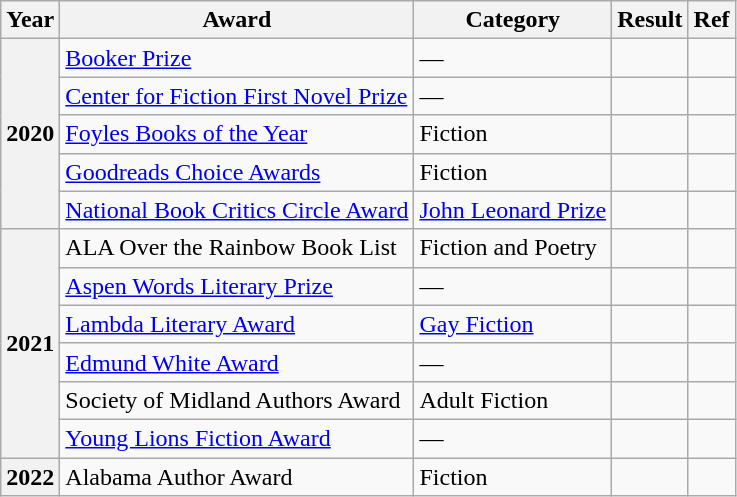<table class="wikitable sortable">
<tr>
<th>Year</th>
<th>Award</th>
<th>Category</th>
<th>Result</th>
<th>Ref</th>
</tr>
<tr>
<th rowspan="5">2020</th>
<td><a href='#'>Booker Prize</a></td>
<td>—</td>
<td></td>
<td></td>
</tr>
<tr>
<td><a href='#'>Center for Fiction First Novel Prize</a></td>
<td>—</td>
<td></td>
<td></td>
</tr>
<tr>
<td><a href='#'>Foyles Books of the Year</a></td>
<td>Fiction</td>
<td></td>
<td></td>
</tr>
<tr>
<td><a href='#'>Goodreads Choice Awards</a></td>
<td>Fiction</td>
<td></td>
<td></td>
</tr>
<tr>
<td><a href='#'>National Book Critics Circle Award</a></td>
<td><a href='#'>John Leonard Prize</a></td>
<td></td>
<td></td>
</tr>
<tr>
<th rowspan="6">2021</th>
<td>ALA Over the Rainbow Book List</td>
<td>Fiction and Poetry</td>
<td></td>
<td></td>
</tr>
<tr>
<td><a href='#'>Aspen Words Literary Prize</a></td>
<td>—</td>
<td></td>
<td></td>
</tr>
<tr>
<td><a href='#'>Lambda Literary Award</a></td>
<td><a href='#'>Gay Fiction</a></td>
<td></td>
<td></td>
</tr>
<tr>
<td><a href='#'>Edmund White Award</a></td>
<td>—</td>
<td></td>
<td></td>
</tr>
<tr>
<td>Society of Midland Authors Award</td>
<td>Adult Fiction</td>
<td></td>
<td></td>
</tr>
<tr>
<td><a href='#'>Young Lions Fiction Award</a></td>
<td>—</td>
<td></td>
<td></td>
</tr>
<tr>
<th>2022</th>
<td>Alabama Author Award</td>
<td>Fiction</td>
<td></td>
<td></td>
</tr>
</table>
